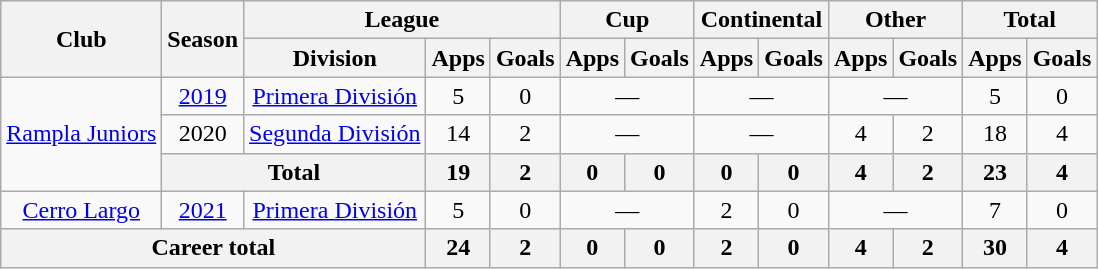<table class="wikitable" Style="text-align: center">
<tr>
<th rowspan="2">Club</th>
<th rowspan="2">Season</th>
<th colspan="3">League</th>
<th colspan="2">Cup</th>
<th colspan="2">Continental</th>
<th colspan="2">Other</th>
<th colspan="2">Total</th>
</tr>
<tr>
<th>Division</th>
<th>Apps</th>
<th>Goals</th>
<th>Apps</th>
<th>Goals</th>
<th>Apps</th>
<th>Goals</th>
<th>Apps</th>
<th>Goals</th>
<th>Apps</th>
<th>Goals</th>
</tr>
<tr>
<td rowspan="3"><a href='#'>Rampla Juniors</a></td>
<td><a href='#'>2019</a></td>
<td rowspan="1"><a href='#'>Primera División</a></td>
<td>5</td>
<td>0</td>
<td colspan="2">—</td>
<td colspan="2">—</td>
<td colspan="2">—</td>
<td>5</td>
<td>0</td>
</tr>
<tr>
<td>2020</td>
<td rowspan="1"><a href='#'>Segunda División</a></td>
<td>14</td>
<td>2</td>
<td colspan="2">—</td>
<td colspan="2">—</td>
<td>4</td>
<td>2</td>
<td>18</td>
<td>4</td>
</tr>
<tr>
<th colspan="2">Total</th>
<th>19</th>
<th>2</th>
<th>0</th>
<th>0</th>
<th>0</th>
<th>0</th>
<th>4</th>
<th>2</th>
<th>23</th>
<th>4</th>
</tr>
<tr>
<td rowspan="1"><a href='#'>Cerro Largo</a></td>
<td><a href='#'>2021</a></td>
<td rowspan="1"><a href='#'>Primera División</a></td>
<td>5</td>
<td>0</td>
<td colspan="2">—</td>
<td>2</td>
<td>0</td>
<td colspan="2">—</td>
<td>7</td>
<td>0</td>
</tr>
<tr>
<th colspan="3">Career total</th>
<th>24</th>
<th>2</th>
<th>0</th>
<th>0</th>
<th>2</th>
<th>0</th>
<th>4</th>
<th>2</th>
<th>30</th>
<th>4</th>
</tr>
</table>
